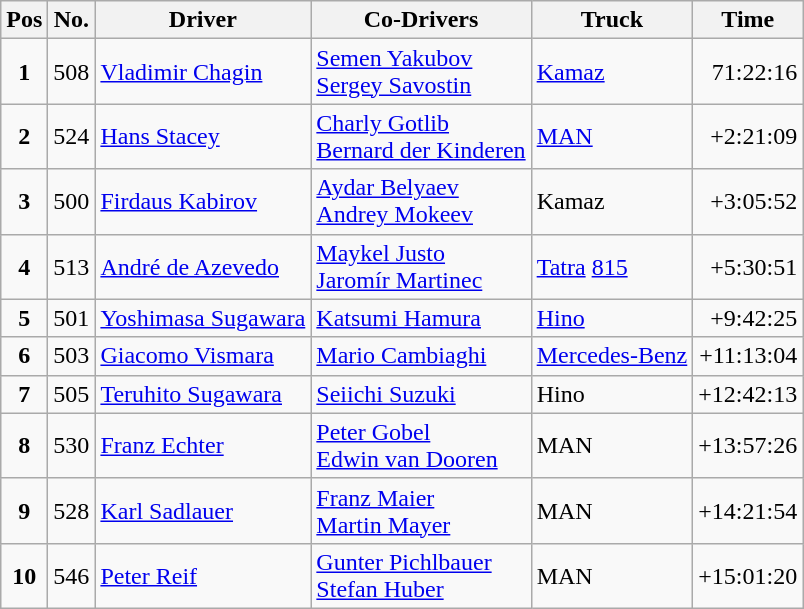<table class="wikitable">
<tr>
<th>Pos</th>
<th>No.</th>
<th>Driver</th>
<th>Co-Drivers</th>
<th>Truck</th>
<th>Time</th>
</tr>
<tr>
<td align=center><strong>1</strong></td>
<td>508</td>
<td> <a href='#'>Vladimir Chagin</a></td>
<td> <a href='#'>Semen Yakubov</a><br> <a href='#'>Sergey Savostin</a></td>
<td><a href='#'>Kamaz</a></td>
<td align="right">71:22:16</td>
</tr>
<tr>
<td align=center><strong>2</strong></td>
<td>524</td>
<td> <a href='#'>Hans Stacey</a></td>
<td> <a href='#'>Charly Gotlib</a><br> <a href='#'>Bernard der Kinderen</a></td>
<td><a href='#'>MAN</a></td>
<td align="right">+2:21:09</td>
</tr>
<tr>
<td align=center><strong>3</strong></td>
<td>500</td>
<td> <a href='#'>Firdaus Kabirov</a></td>
<td> <a href='#'>Aydar Belyaev</a><br> <a href='#'>Andrey Mokeev</a></td>
<td>Kamaz</td>
<td align="right">+3:05:52</td>
</tr>
<tr>
<td align=center><strong>4</strong></td>
<td>513</td>
<td> <a href='#'>André de Azevedo</a></td>
<td> <a href='#'>Maykel Justo</a><br> <a href='#'>Jaromír Martinec</a></td>
<td><a href='#'>Tatra</a> <a href='#'>815</a></td>
<td align="right">+5:30:51</td>
</tr>
<tr>
<td align=center><strong>5</strong></td>
<td>501</td>
<td> <a href='#'>Yoshimasa Sugawara</a></td>
<td> <a href='#'>Katsumi Hamura</a></td>
<td><a href='#'>Hino</a></td>
<td align=right>+9:42:25</td>
</tr>
<tr>
<td align=center><strong>6</strong></td>
<td>503</td>
<td> <a href='#'>Giacomo Vismara</a></td>
<td> <a href='#'>Mario Cambiaghi</a></td>
<td><a href='#'>Mercedes-Benz</a></td>
<td align="right">+11:13:04</td>
</tr>
<tr>
<td align=center><strong>7</strong></td>
<td>505</td>
<td> <a href='#'>Teruhito Sugawara</a></td>
<td> <a href='#'>Seiichi Suzuki</a></td>
<td>Hino</td>
<td align="right">+12:42:13</td>
</tr>
<tr>
<td align=center><strong>8</strong></td>
<td>530</td>
<td> <a href='#'>Franz Echter</a></td>
<td> <a href='#'>Peter Gobel</a><br> <a href='#'>Edwin van Dooren</a></td>
<td>MAN</td>
<td align="right">+13:57:26</td>
</tr>
<tr>
<td align=center><strong>9</strong></td>
<td>528</td>
<td> <a href='#'>Karl Sadlauer</a></td>
<td> <a href='#'>Franz Maier</a><br> <a href='#'>Martin Mayer</a></td>
<td>MAN</td>
<td align="right">+14:21:54</td>
</tr>
<tr>
<td align=center><strong>10</strong></td>
<td>546</td>
<td> <a href='#'>Peter Reif</a></td>
<td> <a href='#'>Gunter Pichlbauer</a><br> <a href='#'>Stefan Huber</a></td>
<td>MAN</td>
<td align="right">+15:01:20</td>
</tr>
</table>
